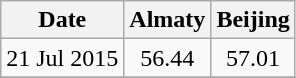<table class="wikitable" style="text-align:center">
<tr>
<th>Date</th>
<th>Almaty</th>
<th>Beijing</th>
</tr>
<tr>
<td>21 Jul 2015</td>
<td>56.44</td>
<td>57.01</td>
</tr>
<tr>
</tr>
</table>
